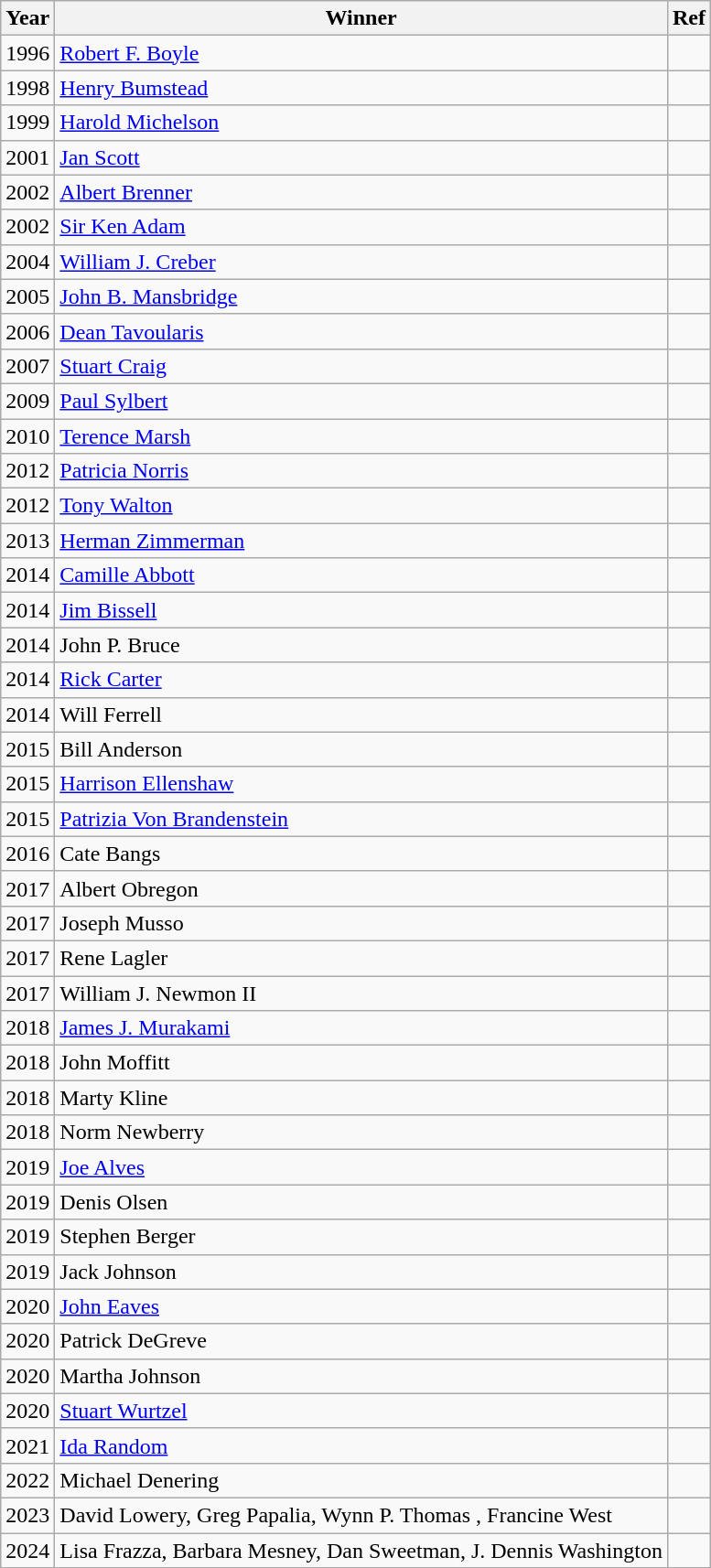<table class="wikitable">
<tr>
<th>Year</th>
<th>Winner</th>
<th>Ref</th>
</tr>
<tr>
<td>1996</td>
<td><a href='#'>Robert F. Boyle</a></td>
<td></td>
</tr>
<tr>
<td>1998</td>
<td><a href='#'>Henry Bumstead</a></td>
<td></td>
</tr>
<tr>
<td>1999</td>
<td><a href='#'>Harold Michelson</a></td>
<td></td>
</tr>
<tr>
<td>2001</td>
<td><a href='#'>Jan Scott</a></td>
<td></td>
</tr>
<tr>
<td>2002</td>
<td><a href='#'>Albert Brenner</a></td>
<td></td>
</tr>
<tr>
<td>2002</td>
<td><a href='#'>Sir Ken Adam</a></td>
<td></td>
</tr>
<tr>
<td>2004</td>
<td><a href='#'>William J. Creber</a></td>
<td></td>
</tr>
<tr>
<td>2005</td>
<td><a href='#'>John B. Mansbridge</a></td>
<td></td>
</tr>
<tr>
<td>2006</td>
<td><a href='#'>Dean Tavoularis</a></td>
<td></td>
</tr>
<tr>
<td>2007</td>
<td><a href='#'>Stuart Craig</a></td>
<td></td>
</tr>
<tr>
<td>2009</td>
<td><a href='#'>Paul Sylbert</a></td>
<td></td>
</tr>
<tr>
<td>2010</td>
<td><a href='#'>Terence Marsh</a></td>
<td></td>
</tr>
<tr>
<td>2012</td>
<td><a href='#'>Patricia Norris</a></td>
<td></td>
</tr>
<tr>
<td>2012</td>
<td><a href='#'>Tony Walton</a></td>
<td></td>
</tr>
<tr>
<td>2013</td>
<td><a href='#'>Herman Zimmerman</a></td>
<td></td>
</tr>
<tr>
<td>2014</td>
<td><a href='#'>Camille Abbott</a></td>
<td></td>
</tr>
<tr>
<td>2014</td>
<td><a href='#'>Jim Bissell</a></td>
<td></td>
</tr>
<tr>
<td>2014</td>
<td>John P. Bruce</td>
<td></td>
</tr>
<tr>
<td>2014</td>
<td><a href='#'>Rick Carter</a></td>
<td></td>
</tr>
<tr>
<td>2014</td>
<td>Will Ferrell</td>
<td></td>
</tr>
<tr>
<td>2015</td>
<td>Bill Anderson</td>
<td></td>
</tr>
<tr>
<td>2015</td>
<td><a href='#'>Harrison Ellenshaw</a></td>
<td></td>
</tr>
<tr>
<td>2015</td>
<td><a href='#'>Patrizia Von Brandenstein</a></td>
<td></td>
</tr>
<tr>
<td>2016</td>
<td>Cate Bangs</td>
<td></td>
</tr>
<tr>
<td>2017</td>
<td>Albert Obregon</td>
<td></td>
</tr>
<tr>
<td>2017</td>
<td>Joseph Musso</td>
<td></td>
</tr>
<tr>
<td>2017</td>
<td>Rene Lagler</td>
<td></td>
</tr>
<tr>
<td>2017</td>
<td>William J. Newmon II</td>
<td></td>
</tr>
<tr>
<td>2018</td>
<td><a href='#'>James J. Murakami</a></td>
<td></td>
</tr>
<tr>
<td>2018</td>
<td>John Moffitt</td>
<td></td>
</tr>
<tr>
<td>2018</td>
<td>Marty Kline</td>
<td></td>
</tr>
<tr>
<td>2018</td>
<td>Norm Newberry</td>
<td></td>
</tr>
<tr>
<td>2019</td>
<td><a href='#'>Joe Alves</a></td>
<td></td>
</tr>
<tr>
<td>2019</td>
<td>Denis Olsen</td>
<td></td>
</tr>
<tr>
<td>2019</td>
<td>Stephen Berger</td>
<td></td>
</tr>
<tr>
<td>2019</td>
<td>Jack Johnson</td>
<td></td>
</tr>
<tr>
<td>2020</td>
<td><a href='#'>John Eaves</a></td>
<td></td>
</tr>
<tr>
<td>2020</td>
<td>Patrick DeGreve</td>
<td></td>
</tr>
<tr>
<td>2020</td>
<td>Martha Johnson</td>
<td></td>
</tr>
<tr>
<td>2020</td>
<td><a href='#'>Stuart Wurtzel</a></td>
<td></td>
</tr>
<tr>
<td>2021</td>
<td><a href='#'>Ida Random</a></td>
<td></td>
</tr>
<tr>
<td>2022</td>
<td>Michael Denering</td>
<td></td>
</tr>
<tr>
<td>2023</td>
<td>David Lowery, Greg Papalia, Wynn P. Thomas , Francine West</td>
<td></td>
</tr>
<tr>
<td>2024</td>
<td>Lisa Frazza, Barbara Mesney, Dan Sweetman,  J. Dennis Washington</td>
<td></td>
</tr>
</table>
